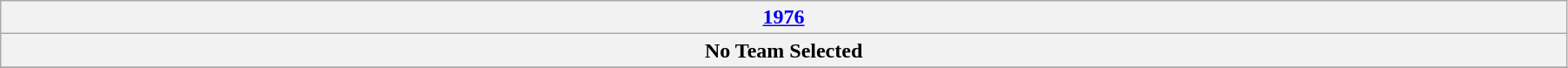<table class="wikitable" width=95%>
<tr>
<th colspan=3><a href='#'>1976</a></th>
</tr>
<tr>
<th colspan=3>No Team Selected</th>
</tr>
<tr>
</tr>
</table>
